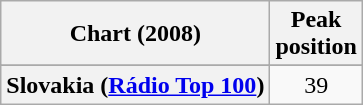<table class="wikitable sortable plainrowheaders" style="text-align:center">
<tr>
<th scope="col">Chart (2008)</th>
<th scope="col">Peak<br>position</th>
</tr>
<tr>
</tr>
<tr>
<th scope="row">Slovakia (<a href='#'>Rádio Top 100</a>)</th>
<td style="text-align:center;">39</td>
</tr>
</table>
